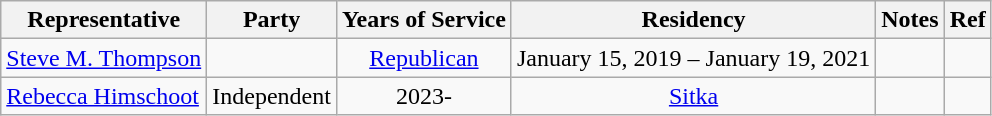<table class="wikitable" style="text-align:center">
<tr>
<th>Representative</th>
<th>Party</th>
<th>Years of Service</th>
<th>Residency</th>
<th>Notes</th>
<th>Ref</th>
</tr>
<tr>
<td align="left" nowrap=""><a href='#'>Steve M. Thompson</a></td>
<td></td>
<td><a href='#'>Republican</a></td>
<td>January 15, 2019 – January 19, 2021</td>
<td></td>
<td></td>
</tr>
<tr>
<td align="left" nowrap=""><a href='#'>Rebecca Himschoot</a></td>
<td>Independent</td>
<td>2023-</td>
<td><a href='#'>Sitka</a></td>
<td></td>
</tr>
</table>
